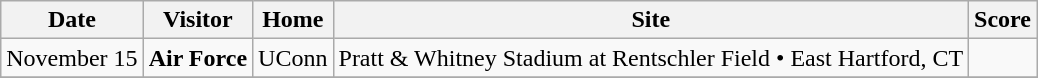<table class="wikitable">
<tr>
<th>Date</th>
<th>Visitor</th>
<th>Home</th>
<th>Site</th>
<th>Score</th>
</tr>
<tr>
<td>November 15</td>
<td><strong>Air Force</strong></td>
<td>UConn</td>
<td>Pratt & Whitney Stadium at Rentschler Field • East Hartford, CT</td>
<td> </td>
</tr>
<tr>
</tr>
</table>
